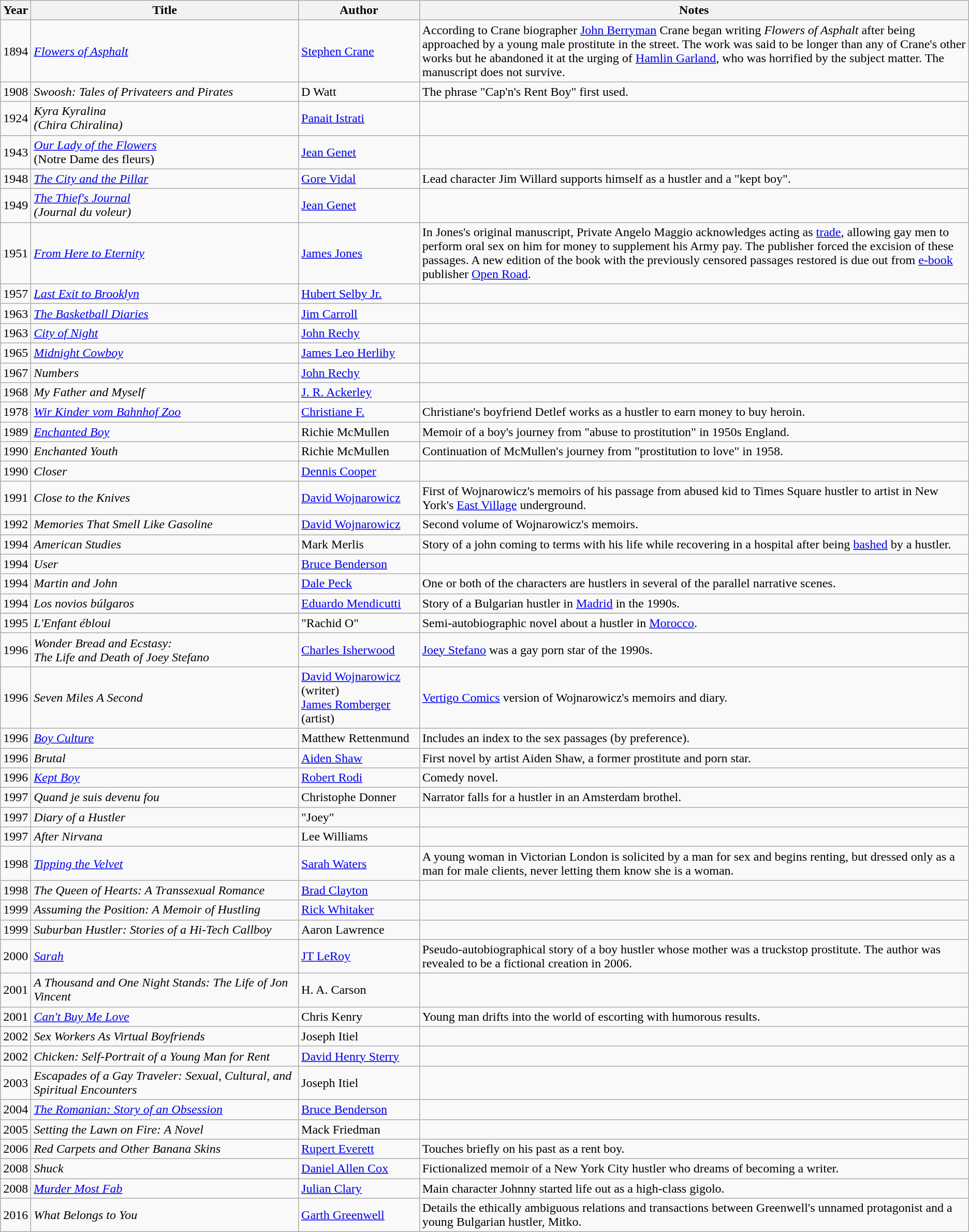<table class="wikitable">
<tr>
<th>Year</th>
<th>Title</th>
<th>Author</th>
<th width="700">Notes</th>
</tr>
<tr>
<td>1894</td>
<td><em><a href='#'>Flowers of Asphalt</a></em></td>
<td><a href='#'>Stephen Crane</a></td>
<td>According to Crane biographer <a href='#'>John Berryman</a> Crane began writing <em>Flowers of Asphalt</em> after being approached by a young male prostitute in the street. The work was said to be longer than any of Crane's other works but he abandoned it at the urging of <a href='#'>Hamlin Garland</a>, who was horrified by the subject matter. The manuscript does not survive.</td>
</tr>
<tr>
<td>1908</td>
<td><em>Swoosh: Tales of Privateers and Pirates</em></td>
<td>D Watt</td>
<td>The phrase "Cap'n's Rent Boy" first used.</td>
</tr>
<tr>
<td>1924</td>
<td><em>Kyra Kyralina <br> (Chira Chiralina)</em></td>
<td><a href='#'>Panait Istrati</a></td>
<td></td>
</tr>
<tr>
<td>1943</td>
<td><em><a href='#'>Our Lady of the Flowers</a></em> <br> (Notre Dame des fleurs)</td>
<td><a href='#'>Jean Genet</a></td>
<td></td>
</tr>
<tr>
<td>1948</td>
<td><em><a href='#'>The City and the Pillar</a></em></td>
<td><a href='#'>Gore Vidal</a></td>
<td>Lead character Jim Willard supports himself as a hustler and a "kept boy".</td>
</tr>
<tr>
<td>1949</td>
<td><em><a href='#'>The Thief's Journal</a> <br>(Journal du voleur)</em></td>
<td><a href='#'>Jean Genet</a></td>
</tr>
<tr>
<td>1951</td>
<td><em><a href='#'>From Here to Eternity</a></em></td>
<td><a href='#'>James Jones</a></td>
<td>In Jones's original manuscript, Private Angelo Maggio acknowledges acting as <a href='#'>trade</a>, allowing gay men to perform oral sex on him for money to supplement his Army pay. The publisher forced the excision of these passages. A new edition of the book with the previously censored passages restored is due out from <a href='#'>e-book</a> publisher <a href='#'>Open Road</a>.</td>
</tr>
<tr>
<td>1957</td>
<td><em><a href='#'>Last Exit to Brooklyn</a></em></td>
<td><a href='#'>Hubert Selby Jr.</a></td>
<td></td>
</tr>
<tr>
<td>1963</td>
<td><em><a href='#'>The Basketball Diaries</a></em></td>
<td><a href='#'>Jim Carroll</a></td>
<td></td>
</tr>
<tr>
<td>1963</td>
<td><em><a href='#'>City of Night</a></em></td>
<td><a href='#'>John Rechy</a></td>
<td></td>
</tr>
<tr>
<td>1965</td>
<td><em><a href='#'>Midnight Cowboy</a></em></td>
<td><a href='#'>James Leo Herlihy</a></td>
<td></td>
</tr>
<tr>
<td>1967</td>
<td><em>Numbers</em></td>
<td><a href='#'>John Rechy</a></td>
<td></td>
</tr>
<tr>
<td>1968</td>
<td><em>My Father and Myself</em></td>
<td><a href='#'>J. R. Ackerley</a></td>
<td></td>
</tr>
<tr>
<td>1978</td>
<td><em><a href='#'>Wir Kinder vom Bahnhof Zoo</a></em></td>
<td><a href='#'>Christiane F.</a></td>
<td>Christiane's boyfriend Detlef works as a hustler to earn money to buy heroin.</td>
</tr>
<tr>
<td>1989</td>
<td><em><a href='#'>Enchanted Boy</a></em></td>
<td>Richie McMullen</td>
<td>Memoir of a boy's journey from "abuse to prostitution" in 1950s England.</td>
</tr>
<tr>
<td>1990</td>
<td><em>Enchanted Youth</em></td>
<td>Richie McMullen</td>
<td>Continuation of McMullen's journey from "prostitution to love" in 1958.</td>
</tr>
<tr>
<td>1990</td>
<td><em>Closer</em></td>
<td><a href='#'>Dennis Cooper</a></td>
<td></td>
</tr>
<tr>
<td>1991</td>
<td><em>Close to the Knives</em></td>
<td><a href='#'>David Wojnarowicz</a></td>
<td>First of Wojnarowicz's memoirs of his passage from abused kid to Times Square hustler to artist in New York's <a href='#'>East Village</a> underground.</td>
</tr>
<tr>
<td>1992</td>
<td><em>Memories That Smell Like Gasoline</em></td>
<td><a href='#'>David Wojnarowicz</a></td>
<td>Second volume of Wojnarowicz's memoirs.</td>
</tr>
<tr>
<td>1994</td>
<td><em>American Studies</em></td>
<td>Mark Merlis</td>
<td>Story of a john coming to terms with his life while recovering in a hospital after being <a href='#'>bashed</a> by a hustler.</td>
</tr>
<tr>
<td>1994</td>
<td><em>User</em></td>
<td><a href='#'>Bruce Benderson</a></td>
<td></td>
</tr>
<tr>
<td>1994</td>
<td><em>Martin and John</em></td>
<td><a href='#'>Dale Peck</a></td>
<td>One or both of the characters are hustlers in several of the parallel narrative scenes.</td>
</tr>
<tr>
<td>1994</td>
<td><em>Los novios búlgaros</em></td>
<td><a href='#'>Eduardo Mendicutti</a></td>
<td>Story of a Bulgarian hustler in <a href='#'>Madrid</a> in the 1990s.</td>
</tr>
<tr>
</tr>
<tr 1995 || >
</tr>
<tr>
<td>1995</td>
<td><em>L'Enfant ébloui</em></td>
<td>"Rachid O"</td>
<td>Semi-autobiographic novel about a hustler in <a href='#'>Morocco</a>.</td>
</tr>
<tr>
<td>1996</td>
<td><em>Wonder Bread and Ecstasy:<br> The Life and Death of Joey Stefano</em></td>
<td><a href='#'>Charles Isherwood</a></td>
<td><a href='#'>Joey Stefano</a> was a gay porn star of the 1990s.</td>
</tr>
<tr>
<td>1996</td>
<td><em>Seven Miles A Second</em></td>
<td><a href='#'>David Wojnarowicz</a> (writer) <br> <a href='#'>James Romberger</a> (artist)</td>
<td><a href='#'>Vertigo Comics</a> version of Wojnarowicz's memoirs and diary.</td>
</tr>
<tr>
<td>1996</td>
<td><em><a href='#'>Boy Culture</a></em></td>
<td>Matthew Rettenmund</td>
<td>Includes an index to the sex passages (by preference).</td>
</tr>
<tr>
<td>1996</td>
<td><em>Brutal</em></td>
<td><a href='#'>Aiden Shaw</a></td>
<td>First novel by artist Aiden Shaw, a former prostitute and porn star.</td>
</tr>
<tr>
<td>1996</td>
<td><em><a href='#'>Kept Boy</a></em></td>
<td><a href='#'>Robert Rodi</a></td>
<td>Comedy novel.</td>
</tr>
<tr>
<td>1997</td>
<td><em>Quand je suis devenu fou</em></td>
<td>Christophe Donner</td>
<td>Narrator falls for a hustler in an Amsterdam brothel.</td>
</tr>
<tr>
<td>1997</td>
<td><em>Diary of a Hustler</em></td>
<td>"Joey"</td>
<td></td>
</tr>
<tr>
<td>1997</td>
<td><em>After Nirvana</em></td>
<td>Lee Williams</td>
<td></td>
</tr>
<tr>
<td>1998</td>
<td><em><a href='#'>Tipping the Velvet</a></em></td>
<td><a href='#'>Sarah Waters</a></td>
<td>A young woman in Victorian London is solicited by a man for sex and begins renting, but dressed only as a man for male clients, never letting them know she is a woman.</td>
</tr>
<tr>
<td>1998</td>
<td><em>The Queen of Hearts: A Transsexual Romance</em></td>
<td><a href='#'>Brad Clayton</a></td>
<td></td>
</tr>
<tr>
<td>1999</td>
<td><em>Assuming the Position: A Memoir of Hustling</em></td>
<td><a href='#'>Rick Whitaker</a></td>
<td></td>
</tr>
<tr>
<td>1999</td>
<td><em>Suburban Hustler: Stories of a Hi-Tech Callboy</em></td>
<td>Aaron Lawrence</td>
<td></td>
</tr>
<tr>
<td>2000</td>
<td><em><a href='#'>Sarah</a></em></td>
<td><a href='#'>JT LeRoy</a></td>
<td>Pseudo-autobiographical story of a boy hustler whose mother was a truckstop prostitute. The author was revealed to be a fictional creation in 2006.</td>
</tr>
<tr>
<td>2001</td>
<td><em>A Thousand and One Night Stands: The Life of Jon Vincent</em></td>
<td>H. A. Carson</td>
<td></td>
</tr>
<tr>
<td>2001</td>
<td><em><a href='#'>Can't Buy Me Love</a></em></td>
<td>Chris Kenry</td>
<td>Young man drifts into the world of escorting with humorous results.</td>
</tr>
<tr>
<td>2002</td>
<td><em>Sex Workers As Virtual Boyfriends</em></td>
<td>Joseph Itiel</td>
<td></td>
</tr>
<tr>
<td>2002</td>
<td><em>Chicken: Self-Portrait of a Young Man for Rent</em></td>
<td><a href='#'>David Henry Sterry</a></td>
<td></td>
</tr>
<tr>
<td>2003</td>
<td><em>Escapades of a Gay Traveler: Sexual, Cultural, and Spiritual Encounters</em></td>
<td>Joseph Itiel</td>
<td></td>
</tr>
<tr>
<td>2004</td>
<td><em><a href='#'>The Romanian: Story of an Obsession</a></em></td>
<td><a href='#'>Bruce Benderson</a></td>
<td></td>
</tr>
<tr>
<td>2005</td>
<td><em>Setting the Lawn on Fire: A Novel</em></td>
<td>Mack Friedman</td>
<td></td>
</tr>
<tr>
<td>2006</td>
<td><em>Red Carpets and Other Banana Skins</em></td>
<td><a href='#'>Rupert Everett</a></td>
<td>Touches briefly on his past as a rent boy.</td>
</tr>
<tr>
<td>2008</td>
<td><em>Shuck</em></td>
<td><a href='#'>Daniel Allen Cox</a></td>
<td>Fictionalized memoir of a New York City hustler who dreams of becoming a writer.</td>
</tr>
<tr>
<td>2008</td>
<td><em><a href='#'>Murder Most Fab</a></em></td>
<td><a href='#'>Julian Clary</a></td>
<td>Main character Johnny started life out as a high-class gigolo.</td>
</tr>
<tr>
<td>2016</td>
<td><em>What Belongs to You</em></td>
<td><a href='#'>Garth Greenwell</a></td>
<td>Details the ethically ambiguous relations and transactions between Greenwell's unnamed protagonist and a young Bulgarian hustler, Mitko.</td>
</tr>
</table>
